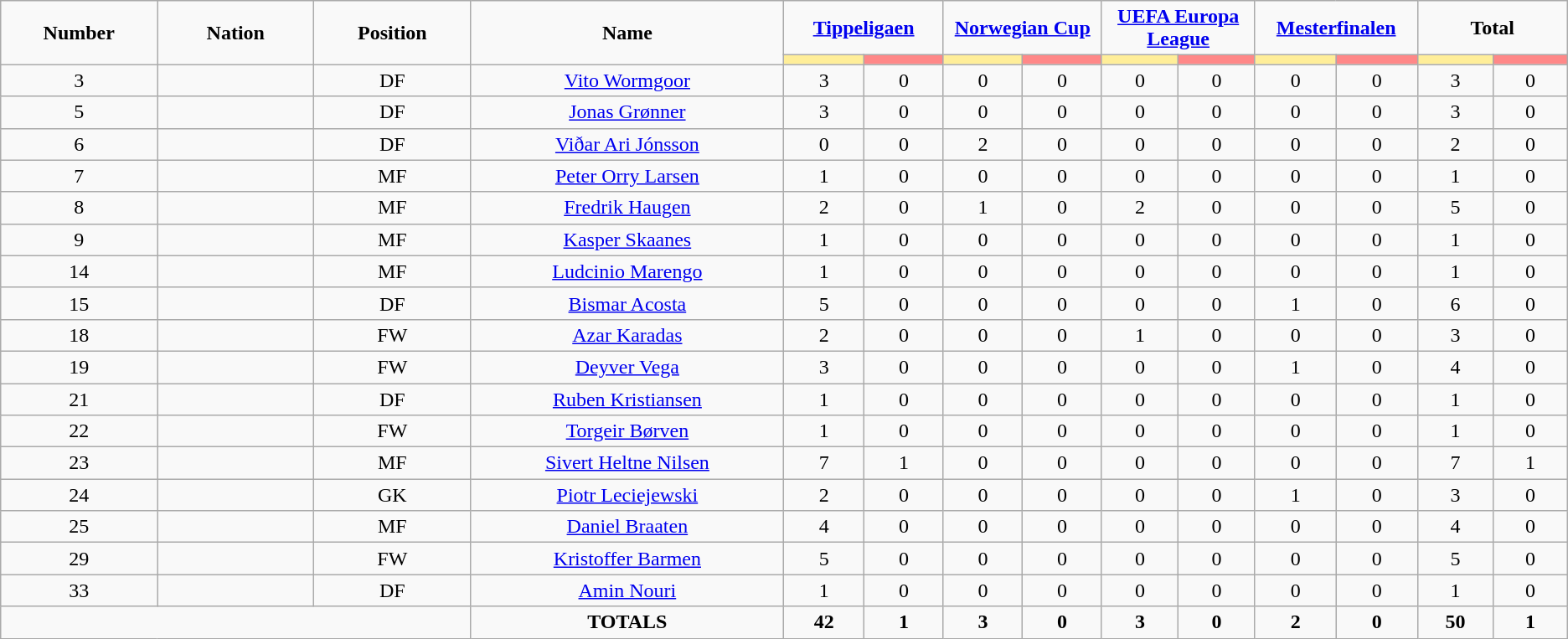<table class="wikitable" style="font-size: 100%; text-align: center;">
<tr>
<td rowspan="2" width="10%" align="center"><strong>Number</strong></td>
<td rowspan="2" width="10%" align="center"><strong>Nation</strong></td>
<td rowspan="2" width="10%" align="center"><strong>Position</strong></td>
<td rowspan="2" width="20%" align="center"><strong>Name</strong></td>
<td colspan="2" align="center"><strong><a href='#'>Tippeligaen</a></strong></td>
<td colspan="2" align="center"><strong><a href='#'>Norwegian Cup</a></strong></td>
<td colspan="2" align="center"><strong><a href='#'>UEFA Europa League</a></strong></td>
<td colspan="2" align="center"><strong><a href='#'>Mesterfinalen</a></strong></td>
<td colspan="2" align="center"><strong>Total</strong></td>
</tr>
<tr>
<th width=60 style="background: #FFEE99"></th>
<th width=60 style="background: #FF8888"></th>
<th width=60 style="background: #FFEE99"></th>
<th width=60 style="background: #FF8888"></th>
<th width=60 style="background: #FFEE99"></th>
<th width=60 style="background: #FF8888"></th>
<th width=60 style="background: #FFEE99"></th>
<th width=60 style="background: #FF8888"></th>
<th width=60 style="background: #FFEE99"></th>
<th width=60 style="background: #FF8888"></th>
</tr>
<tr>
<td>3</td>
<td></td>
<td>DF</td>
<td><a href='#'>Vito Wormgoor</a></td>
<td>3</td>
<td>0</td>
<td>0</td>
<td>0</td>
<td>0</td>
<td>0</td>
<td>0</td>
<td>0</td>
<td>3</td>
<td>0</td>
</tr>
<tr>
<td>5</td>
<td></td>
<td>DF</td>
<td><a href='#'>Jonas Grønner</a></td>
<td>3</td>
<td>0</td>
<td>0</td>
<td>0</td>
<td>0</td>
<td>0</td>
<td>0</td>
<td>0</td>
<td>3</td>
<td>0</td>
</tr>
<tr>
<td>6</td>
<td></td>
<td>DF</td>
<td><a href='#'>Viðar Ari Jónsson</a></td>
<td>0</td>
<td>0</td>
<td>2</td>
<td>0</td>
<td>0</td>
<td>0</td>
<td>0</td>
<td>0</td>
<td>2</td>
<td>0</td>
</tr>
<tr>
<td>7</td>
<td></td>
<td>MF</td>
<td><a href='#'>Peter Orry Larsen</a></td>
<td>1</td>
<td>0</td>
<td>0</td>
<td>0</td>
<td>0</td>
<td>0</td>
<td>0</td>
<td>0</td>
<td>1</td>
<td>0</td>
</tr>
<tr>
<td>8</td>
<td></td>
<td>MF</td>
<td><a href='#'>Fredrik Haugen</a></td>
<td>2</td>
<td>0</td>
<td>1</td>
<td>0</td>
<td>2</td>
<td>0</td>
<td>0</td>
<td>0</td>
<td>5</td>
<td>0</td>
</tr>
<tr>
<td>9</td>
<td></td>
<td>MF</td>
<td><a href='#'>Kasper Skaanes</a></td>
<td>1</td>
<td>0</td>
<td>0</td>
<td>0</td>
<td>0</td>
<td>0</td>
<td>0</td>
<td>0</td>
<td>1</td>
<td>0</td>
</tr>
<tr>
<td>14</td>
<td></td>
<td>MF</td>
<td><a href='#'>Ludcinio Marengo</a></td>
<td>1</td>
<td>0</td>
<td>0</td>
<td>0</td>
<td>0</td>
<td>0</td>
<td>0</td>
<td>0</td>
<td>1</td>
<td>0</td>
</tr>
<tr>
<td>15</td>
<td></td>
<td>DF</td>
<td><a href='#'>Bismar Acosta</a></td>
<td>5</td>
<td>0</td>
<td>0</td>
<td>0</td>
<td>0</td>
<td>0</td>
<td>1</td>
<td>0</td>
<td>6</td>
<td>0</td>
</tr>
<tr>
<td>18</td>
<td></td>
<td>FW</td>
<td><a href='#'>Azar Karadas</a></td>
<td>2</td>
<td>0</td>
<td>0</td>
<td>0</td>
<td>1</td>
<td>0</td>
<td>0</td>
<td>0</td>
<td>3</td>
<td>0</td>
</tr>
<tr>
<td>19</td>
<td></td>
<td>FW</td>
<td><a href='#'>Deyver Vega</a></td>
<td>3</td>
<td>0</td>
<td>0</td>
<td>0</td>
<td>0</td>
<td>0</td>
<td>1</td>
<td>0</td>
<td>4</td>
<td>0</td>
</tr>
<tr>
<td>21</td>
<td></td>
<td>DF</td>
<td><a href='#'>Ruben Kristiansen</a></td>
<td>1</td>
<td>0</td>
<td>0</td>
<td>0</td>
<td>0</td>
<td>0</td>
<td>0</td>
<td>0</td>
<td>1</td>
<td>0</td>
</tr>
<tr>
<td>22</td>
<td></td>
<td>FW</td>
<td><a href='#'>Torgeir Børven</a></td>
<td>1</td>
<td>0</td>
<td>0</td>
<td>0</td>
<td>0</td>
<td>0</td>
<td>0</td>
<td>0</td>
<td>1</td>
<td>0</td>
</tr>
<tr>
<td>23</td>
<td></td>
<td>MF</td>
<td><a href='#'>Sivert Heltne Nilsen</a></td>
<td>7</td>
<td>1</td>
<td>0</td>
<td>0</td>
<td>0</td>
<td>0</td>
<td>0</td>
<td>0</td>
<td>7</td>
<td>1</td>
</tr>
<tr>
<td>24</td>
<td></td>
<td>GK</td>
<td><a href='#'>Piotr Leciejewski</a></td>
<td>2</td>
<td>0</td>
<td>0</td>
<td>0</td>
<td>0</td>
<td>0</td>
<td>1</td>
<td>0</td>
<td>3</td>
<td>0</td>
</tr>
<tr>
<td>25</td>
<td></td>
<td>MF</td>
<td><a href='#'>Daniel Braaten</a></td>
<td>4</td>
<td>0</td>
<td>0</td>
<td>0</td>
<td>0</td>
<td>0</td>
<td>0</td>
<td>0</td>
<td>4</td>
<td>0</td>
</tr>
<tr>
<td>29</td>
<td></td>
<td>FW</td>
<td><a href='#'>Kristoffer Barmen</a></td>
<td>5</td>
<td>0</td>
<td>0</td>
<td>0</td>
<td>0</td>
<td>0</td>
<td>0</td>
<td>0</td>
<td>5</td>
<td>0</td>
</tr>
<tr>
<td>33</td>
<td></td>
<td>DF</td>
<td><a href='#'>Amin Nouri</a></td>
<td>1</td>
<td>0</td>
<td>0</td>
<td>0</td>
<td>0</td>
<td>0</td>
<td>0</td>
<td>0</td>
<td>1</td>
<td>0</td>
</tr>
<tr>
<td colspan="3"></td>
<td><strong>TOTALS</strong></td>
<td><strong>42</strong></td>
<td><strong>1</strong></td>
<td><strong>3</strong></td>
<td><strong>0</strong></td>
<td><strong>3</strong></td>
<td><strong>0</strong></td>
<td><strong>2</strong></td>
<td><strong>0</strong></td>
<td><strong>50</strong></td>
<td><strong>1</strong></td>
</tr>
</table>
